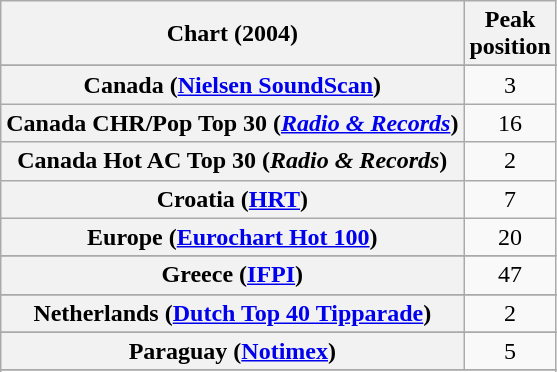<table class="wikitable sortable plainrowheaders" style="text-align:center">
<tr>
<th>Chart (2004)</th>
<th>Peak<br>position</th>
</tr>
<tr>
</tr>
<tr>
</tr>
<tr>
</tr>
<tr>
</tr>
<tr>
<th scope="row">Canada (<a href='#'>Nielsen SoundScan</a>)</th>
<td>3</td>
</tr>
<tr>
<th scope="row">Canada CHR/Pop Top 30 (<em><a href='#'>Radio & Records</a></em>)</th>
<td>16</td>
</tr>
<tr>
<th scope="row">Canada Hot AC Top 30 (<em>Radio & Records</em>)</th>
<td>2</td>
</tr>
<tr>
<th scope="row">Croatia (<a href='#'>HRT</a>)</th>
<td>7</td>
</tr>
<tr>
<th scope="row">Europe (<a href='#'>Eurochart Hot 100</a>)</th>
<td>20</td>
</tr>
<tr>
</tr>
<tr>
</tr>
<tr>
<th scope="row">Greece (<a href='#'>IFPI</a>)</th>
<td>47</td>
</tr>
<tr>
</tr>
<tr>
</tr>
<tr>
<th scope="row">Netherlands (<a href='#'>Dutch Top 40 Tipparade</a>)</th>
<td>2</td>
</tr>
<tr>
</tr>
<tr>
</tr>
<tr>
<th scope="row">Paraguay (<a href='#'>Notimex</a>)</th>
<td>5</td>
</tr>
<tr>
</tr>
<tr>
</tr>
<tr>
</tr>
<tr>
</tr>
<tr>
</tr>
<tr>
</tr>
<tr>
</tr>
</table>
